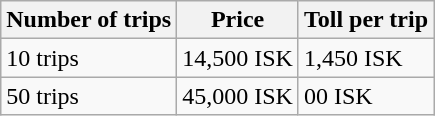<table class="wikitable">
<tr>
<th>Number of trips</th>
<th>Price</th>
<th>Toll per trip</th>
</tr>
<tr>
<td>10 trips</td>
<td>14,500 ISK</td>
<td>1,450 ISK</td>
</tr>
<tr>
<td>50 trips</td>
<td>45,000 ISK</td>
<td>00 ISK</td>
</tr>
</table>
